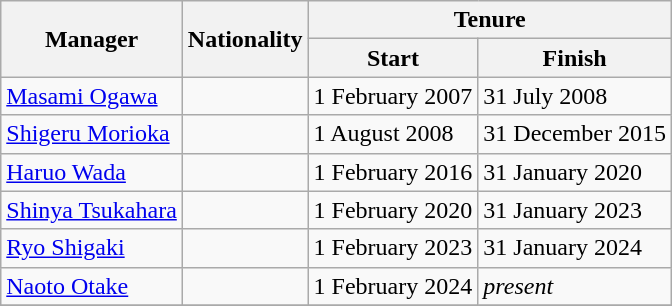<table class="wikitable">
<tr>
<th rowspan="2">Manager</th>
<th rowspan="2">Nationality</th>
<th colspan="2">Tenure  </th>
</tr>
<tr>
<th>Start</th>
<th>Finish </th>
</tr>
<tr>
<td><a href='#'>Masami Ogawa</a></td>
<td></td>
<td>1 February 2007</td>
<td>31 July 2008<br></td>
</tr>
<tr>
<td><a href='#'>Shigeru Morioka</a></td>
<td></td>
<td>1 August 2008</td>
<td>31 December 2015<br></td>
</tr>
<tr>
<td><a href='#'>Haruo Wada</a></td>
<td></td>
<td>1 February 2016</td>
<td>31 January 2020<br></td>
</tr>
<tr>
<td><a href='#'>Shinya Tsukahara</a></td>
<td></td>
<td>1 February 2020</td>
<td>31 January 2023<br></td>
</tr>
<tr>
<td><a href='#'>Ryo Shigaki</a></td>
<td></td>
<td>1 February 2023</td>
<td>31 January 2024<br></td>
</tr>
<tr>
<td><a href='#'>Naoto Otake</a></td>
<td></td>
<td>1 February 2024</td>
<td><em>present</em><br></td>
</tr>
<tr>
</tr>
</table>
